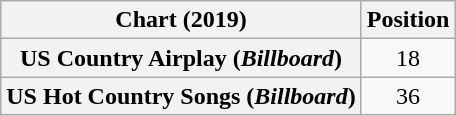<table class="wikitable sortable plainrowheaders" style="text-align:center">
<tr>
<th>Chart (2019)</th>
<th>Position</th>
</tr>
<tr>
<th scope="row">US Country Airplay (<em>Billboard</em>)</th>
<td>18</td>
</tr>
<tr>
<th scope="row">US Hot Country Songs (<em>Billboard</em>)</th>
<td>36</td>
</tr>
</table>
